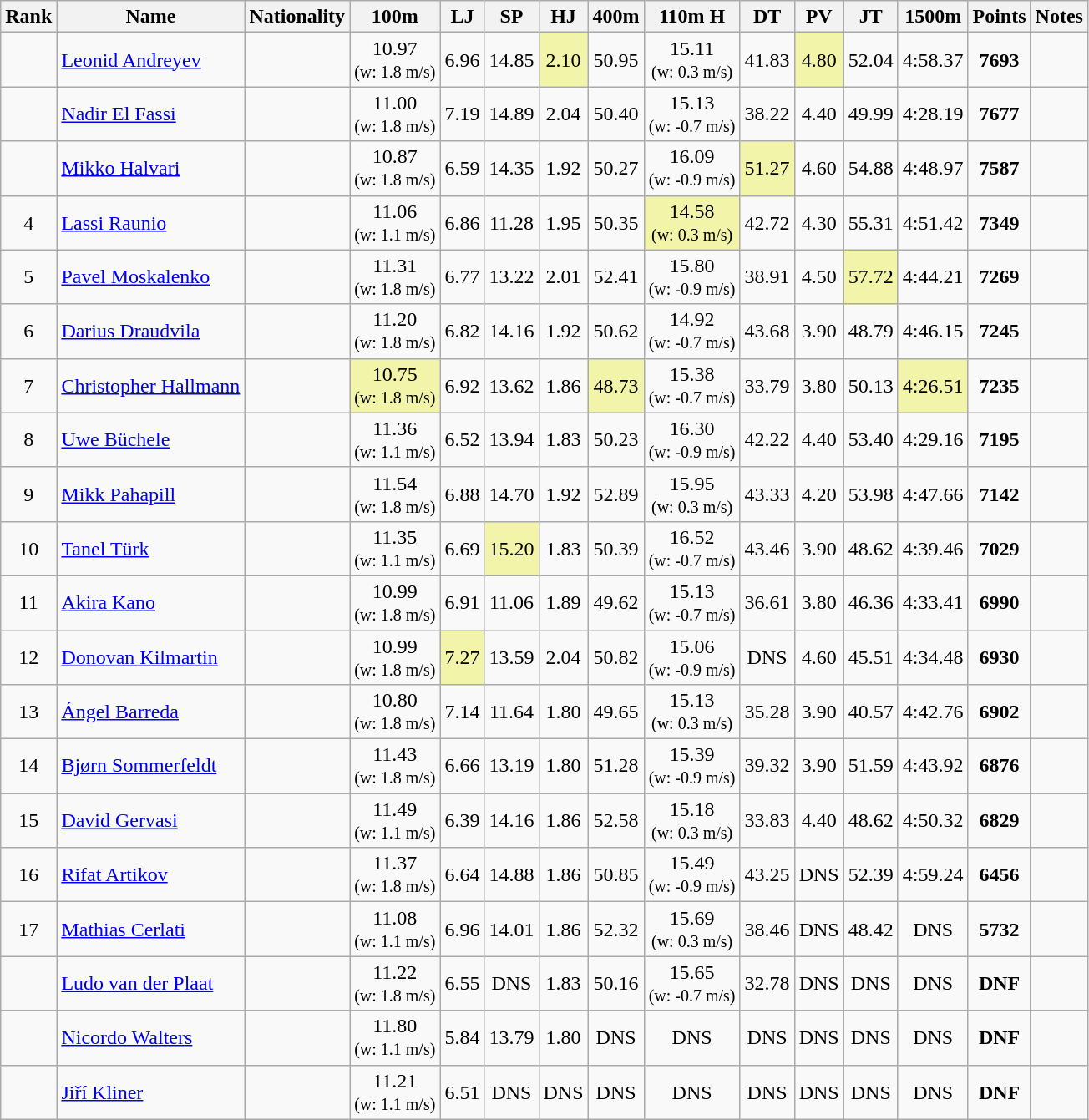<table class="wikitable sortable" style="text-align:center">
<tr>
<th>Rank</th>
<th>Name</th>
<th>Nationality</th>
<th>100m</th>
<th>LJ</th>
<th>SP</th>
<th>HJ</th>
<th>400m</th>
<th>110m H</th>
<th>DT</th>
<th>PV</th>
<th>JT</th>
<th>1500m</th>
<th>Points</th>
<th>Notes</th>
</tr>
<tr>
<td></td>
<td align=left><a href='#'>Leonid Andreyev</a></td>
<td align=left></td>
<td>10.97<br><small>(w: 1.8 m/s)</small></td>
<td>6.96</td>
<td>14.85</td>
<td bgcolor=#F2F5A9>2.10</td>
<td>50.95</td>
<td>15.11<br><small>(w: 0.3 m/s)</small></td>
<td>41.83</td>
<td bgcolor=#F2F5A9>4.80</td>
<td>52.04</td>
<td>4:58.37</td>
<td><strong>7693</strong></td>
<td></td>
</tr>
<tr>
<td></td>
<td align=left><a href='#'>Nadir El Fassi</a></td>
<td align=left></td>
<td>11.00<br><small>(w: 1.8 m/s)</small></td>
<td>7.19</td>
<td>14.89</td>
<td>2.04</td>
<td>50.40</td>
<td>15.13<br><small>(w: -0.7 m/s)</small></td>
<td>38.22</td>
<td>4.40</td>
<td>49.99</td>
<td>4:28.19</td>
<td><strong>7677</strong></td>
<td></td>
</tr>
<tr>
<td></td>
<td align=left><a href='#'>Mikko Halvari</a></td>
<td align=left></td>
<td>10.87<br><small>(w: 1.8 m/s)</small></td>
<td>6.59</td>
<td>14.35</td>
<td>1.92</td>
<td>50.27</td>
<td>16.09<br><small>(w: -0.9 m/s)</small></td>
<td bgcolor=#F2F5A9>51.27</td>
<td>4.60</td>
<td>54.88</td>
<td>4:48.97</td>
<td><strong>7587</strong></td>
<td></td>
</tr>
<tr>
<td>4</td>
<td align=left><a href='#'>Lassi Raunio</a></td>
<td align=left></td>
<td>11.06<br><small>(w: 1.1 m/s)</small></td>
<td>6.86</td>
<td>11.28</td>
<td>1.95</td>
<td>50.35</td>
<td bgcolor=#F2F5A9>14.58<br><small>(w: 0.3 m/s)</small></td>
<td>42.72</td>
<td>4.30</td>
<td>55.31</td>
<td>4:51.42</td>
<td><strong>7349</strong></td>
<td></td>
</tr>
<tr>
<td>5</td>
<td align=left><a href='#'>Pavel Moskalenko</a></td>
<td align=left></td>
<td>11.31<br><small>(w: 1.8 m/s)</small></td>
<td>6.77</td>
<td>13.22</td>
<td>2.01</td>
<td>52.41</td>
<td>15.80<br><small>(w: -0.9 m/s)</small></td>
<td>38.91</td>
<td>4.50</td>
<td bgcolor=#F2F5A9>57.72</td>
<td>4:44.21</td>
<td><strong>7269</strong></td>
<td></td>
</tr>
<tr>
<td>6</td>
<td align=left><a href='#'>Darius Draudvila</a></td>
<td align=left></td>
<td>11.20<br><small>(w: 1.8 m/s)</small></td>
<td>6.82</td>
<td>14.16</td>
<td>1.92</td>
<td>50.62</td>
<td>14.92<br><small>(w: -0.7 m/s)</small></td>
<td>43.68</td>
<td>3.90</td>
<td>48.79</td>
<td>4:46.15</td>
<td><strong>7245</strong></td>
<td></td>
</tr>
<tr>
<td>7</td>
<td align=left><a href='#'>Christopher Hallmann</a></td>
<td align=left></td>
<td bgcolor=#F2F5A9>10.75<br><small>(w: 1.8 m/s)</small></td>
<td>6.92</td>
<td>13.62</td>
<td>1.86</td>
<td bgcolor=#F2F5A9>48.73</td>
<td>15.38<br><small>(w: -0.7 m/s)</small></td>
<td>33.79</td>
<td>3.80</td>
<td>50.13</td>
<td bgcolor=#F2F5A9>4:26.51</td>
<td><strong>7235</strong></td>
<td></td>
</tr>
<tr>
<td>8</td>
<td align=left><a href='#'>Uwe Büchele</a></td>
<td align=left></td>
<td>11.36<br><small>(w: 1.1 m/s)</small></td>
<td>6.52</td>
<td>13.94</td>
<td>1.83</td>
<td>50.23</td>
<td>16.30<br><small>(w: -0.9 m/s)</small></td>
<td>42.22</td>
<td>4.40</td>
<td>53.40</td>
<td>4:29.16</td>
<td><strong>7195</strong></td>
<td></td>
</tr>
<tr>
<td>9</td>
<td align=left><a href='#'>Mikk Pahapill</a></td>
<td align=left></td>
<td>11.54<br><small>(w: 1.8 m/s)</small></td>
<td>6.88</td>
<td>14.70</td>
<td>1.92</td>
<td>52.89</td>
<td>15.95<br><small>(w: 0.3 m/s)</small></td>
<td>43.33</td>
<td>4.20</td>
<td>53.98</td>
<td>4:47.66</td>
<td><strong>7142</strong></td>
<td></td>
</tr>
<tr>
<td>10</td>
<td align=left><a href='#'>Tanel Türk</a></td>
<td align=left></td>
<td>11.35<br><small>(w: 1.1 m/s)</small></td>
<td>6.69</td>
<td bgcolor=#F2F5A9>15.20</td>
<td>1.83</td>
<td>50.39</td>
<td>16.52<br><small>(w: -0.7 m/s)</small></td>
<td>43.46</td>
<td>3.90</td>
<td>48.62</td>
<td>4:39.46</td>
<td><strong>7029</strong></td>
<td></td>
</tr>
<tr>
<td>11</td>
<td align=left><a href='#'>Akira Kano</a></td>
<td align=left></td>
<td>10.99<br><small>(w: 1.8 m/s)</small></td>
<td>6.91</td>
<td>11.06</td>
<td>1.89</td>
<td>49.62</td>
<td>15.13<br><small>(w: -0.7 m/s)</small></td>
<td>36.61</td>
<td>3.80</td>
<td>46.36</td>
<td>4:33.41</td>
<td><strong>6990</strong></td>
<td></td>
</tr>
<tr>
<td>12</td>
<td align=left><a href='#'>Donovan Kilmartin</a></td>
<td align=left></td>
<td>10.99<br><small>(w: 1.8 m/s)</small></td>
<td bgcolor=#F2F5A9>7.27</td>
<td>13.59</td>
<td>2.04</td>
<td>50.82</td>
<td>15.06<br><small>(w: -0.9 m/s)</small></td>
<td>DNS</td>
<td>4.60</td>
<td>45.51</td>
<td>4:34.48</td>
<td><strong>6930</strong></td>
<td></td>
</tr>
<tr>
<td>13</td>
<td align=left><a href='#'>Ángel Barreda</a></td>
<td align=left></td>
<td>10.80<br><small>(w: 1.8 m/s)</small></td>
<td>7.14</td>
<td>11.64</td>
<td>1.80</td>
<td>49.65</td>
<td>15.13<br><small>(w: 0.3 m/s)</small></td>
<td>35.28</td>
<td>3.90</td>
<td>40.57</td>
<td>4:42.76</td>
<td><strong>6902</strong></td>
<td></td>
</tr>
<tr>
<td>14</td>
<td align=left><a href='#'>Bjørn Sommerfeldt</a></td>
<td align=left></td>
<td>11.43<br><small>(w: 1.8 m/s)</small></td>
<td>6.66</td>
<td>13.19</td>
<td>1.80</td>
<td>51.28</td>
<td>15.39<br><small>(w: -0.9 m/s)</small></td>
<td>39.32</td>
<td>3.90</td>
<td>51.59</td>
<td>4:43.92</td>
<td><strong>6876</strong></td>
<td></td>
</tr>
<tr>
<td>15</td>
<td align=left><a href='#'>David Gervasi</a></td>
<td align=left></td>
<td>11.49<br><small>(w: 1.1 m/s)</small></td>
<td>6.39</td>
<td>14.16</td>
<td>1.86</td>
<td>52.58</td>
<td>15.18<br><small>(w: 0.3 m/s)</small></td>
<td>33.83</td>
<td>4.40</td>
<td>48.62</td>
<td>4:50.32</td>
<td><strong>6829</strong></td>
<td></td>
</tr>
<tr>
<td>16</td>
<td align=left><a href='#'>Rifat Artikov</a></td>
<td align=left></td>
<td>11.37<br><small>(w: 1.8 m/s)</small></td>
<td>6.64</td>
<td>14.88</td>
<td>1.86</td>
<td>50.85</td>
<td>15.49<br><small>(w: -0.9 m/s)</small></td>
<td>43.25</td>
<td>DNS</td>
<td>52.39</td>
<td>4:59.24</td>
<td><strong>6456</strong></td>
<td></td>
</tr>
<tr>
<td>17</td>
<td align=left><a href='#'>Mathias Cerlati</a></td>
<td align=left></td>
<td>11.08<br><small>(w: 1.1 m/s)</small></td>
<td>6.96</td>
<td>14.01</td>
<td>1.86</td>
<td>52.32</td>
<td>15.69<br><small>(w: 0.3 m/s)</small></td>
<td>38.46</td>
<td>DNS</td>
<td>48.42</td>
<td>DNS</td>
<td><strong>5732</strong></td>
<td></td>
</tr>
<tr>
<td></td>
<td align=left><a href='#'>Ludo van der Plaat</a></td>
<td align=left></td>
<td>11.22<br><small>(w: 1.8 m/s)</small></td>
<td>6.55</td>
<td>DNS</td>
<td>1.83</td>
<td>50.16</td>
<td>15.65<br><small>(w: -0.7 m/s)</small></td>
<td>32.78</td>
<td>DNS</td>
<td>DNS</td>
<td>DNS</td>
<td><strong>DNF</strong></td>
<td></td>
</tr>
<tr>
<td></td>
<td align=left><a href='#'>Nicordo Walters</a></td>
<td align=left></td>
<td>11.80<br><small>(w: 1.1 m/s)</small></td>
<td>5.84</td>
<td>13.79</td>
<td>1.80</td>
<td>DNS</td>
<td>DNS</td>
<td>DNS</td>
<td>DNS</td>
<td>DNS</td>
<td>DNS</td>
<td><strong>DNF</strong></td>
<td></td>
</tr>
<tr>
<td></td>
<td align=left><a href='#'>Jiří Kliner</a></td>
<td align=left></td>
<td>11.21<br><small>(w: 1.1 m/s)</small></td>
<td>6.51</td>
<td>DNS</td>
<td>DNS</td>
<td>DNS</td>
<td>DNS</td>
<td>DNS</td>
<td>DNS</td>
<td>DNS</td>
<td>DNS</td>
<td><strong>DNF</strong></td>
<td></td>
</tr>
</table>
